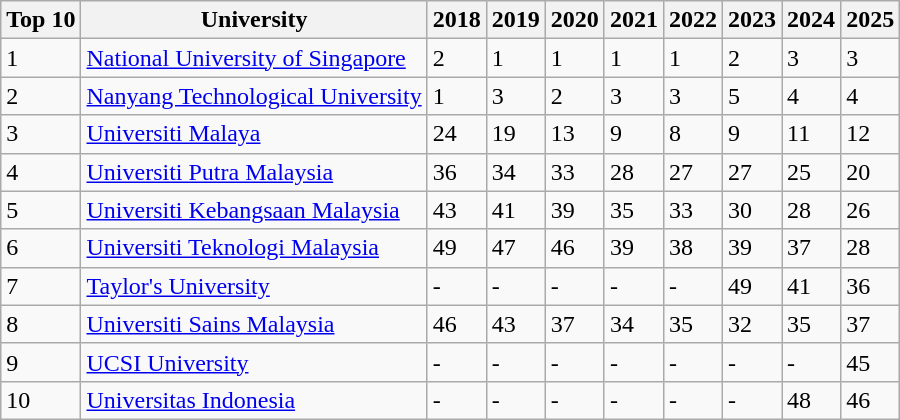<table class="wikitable sortable">
<tr>
<th>Top 10</th>
<th>University</th>
<th>2018</th>
<th>2019</th>
<th>2020</th>
<th>2021</th>
<th>2022</th>
<th>2023</th>
<th>2024</th>
<th>2025</th>
</tr>
<tr>
<td>1</td>
<td> <a href='#'>National University of Singapore</a></td>
<td>2</td>
<td>1</td>
<td>1</td>
<td>1</td>
<td>1</td>
<td>2</td>
<td>3</td>
<td>3</td>
</tr>
<tr>
<td>2</td>
<td> <a href='#'>Nanyang Technological University</a></td>
<td>1</td>
<td>3</td>
<td>2</td>
<td>3</td>
<td>3</td>
<td>5</td>
<td>4</td>
<td>4</td>
</tr>
<tr>
<td>3</td>
<td> <a href='#'>Universiti Malaya</a></td>
<td>24</td>
<td>19</td>
<td>13</td>
<td>9</td>
<td>8</td>
<td>9</td>
<td>11</td>
<td>12</td>
</tr>
<tr>
<td>4</td>
<td> <a href='#'>Universiti Putra Malaysia</a></td>
<td>36</td>
<td>34</td>
<td>33</td>
<td>28</td>
<td>27</td>
<td>27</td>
<td>25</td>
<td>20</td>
</tr>
<tr>
<td>5</td>
<td> <a href='#'>Universiti Kebangsaan Malaysia</a></td>
<td>43</td>
<td>41</td>
<td>39</td>
<td>35</td>
<td>33</td>
<td>30</td>
<td>28</td>
<td>26</td>
</tr>
<tr>
<td>6</td>
<td> <a href='#'>Universiti Teknologi Malaysia</a></td>
<td>49</td>
<td>47</td>
<td>46</td>
<td>39</td>
<td>38</td>
<td>39</td>
<td>37</td>
<td>28</td>
</tr>
<tr>
<td>7</td>
<td> <a href='#'>Taylor's University</a></td>
<td>-</td>
<td>-</td>
<td>-</td>
<td>-</td>
<td>-</td>
<td>49</td>
<td>41</td>
<td>36</td>
</tr>
<tr>
<td>8</td>
<td> <a href='#'>Universiti Sains Malaysia</a></td>
<td>46</td>
<td>43</td>
<td>37</td>
<td>34</td>
<td>35</td>
<td>32</td>
<td>35</td>
<td>37</td>
</tr>
<tr>
<td>9</td>
<td> <a href='#'>UCSI University</a></td>
<td>-</td>
<td>-</td>
<td>-</td>
<td>-</td>
<td>-</td>
<td>-</td>
<td>-</td>
<td>45</td>
</tr>
<tr>
<td>10</td>
<td> <a href='#'>Universitas Indonesia</a></td>
<td>-</td>
<td>-</td>
<td>-</td>
<td>-</td>
<td>-</td>
<td>-</td>
<td>48</td>
<td>46</td>
</tr>
</table>
